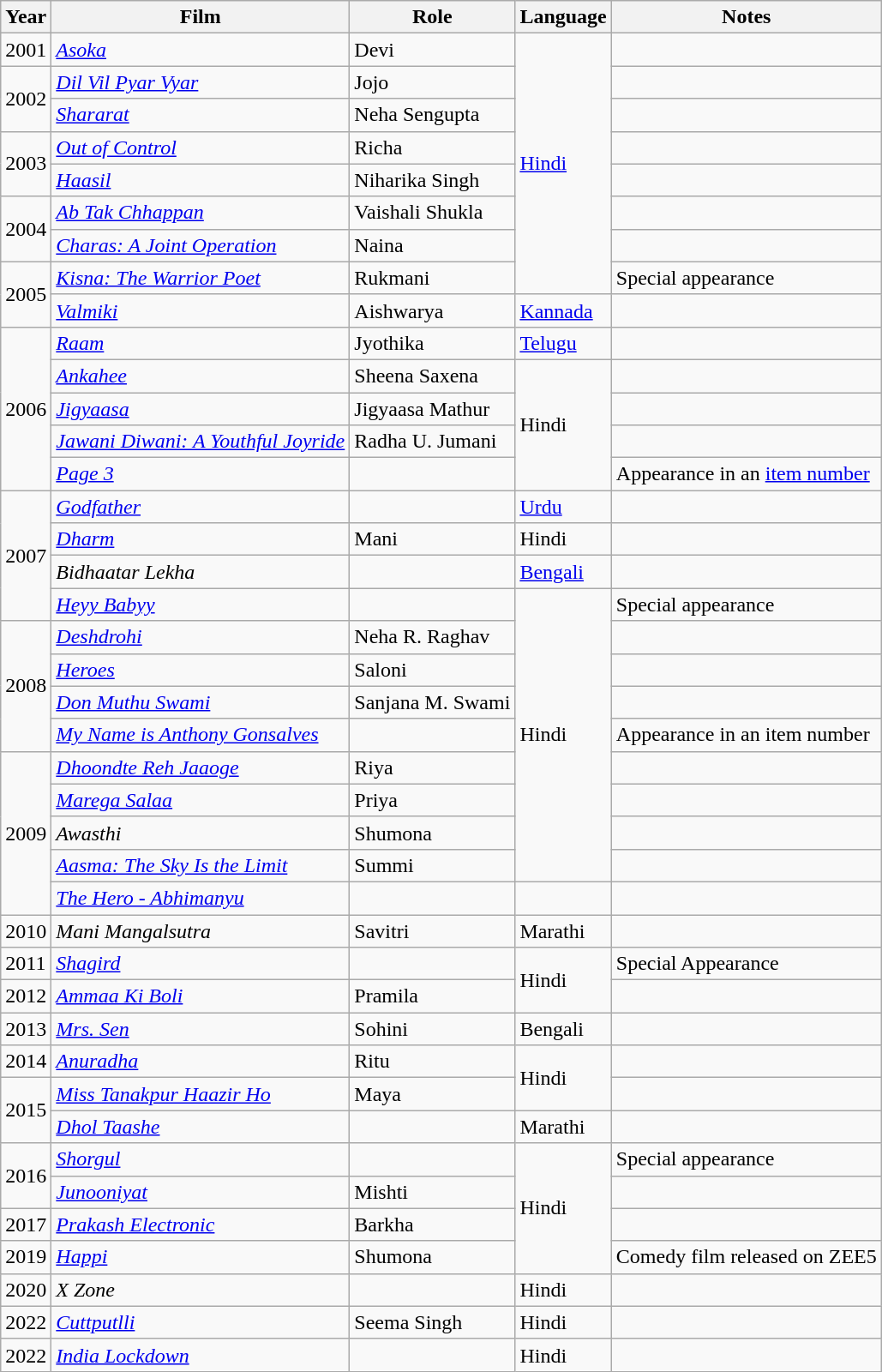<table class="wikitable sortable">
<tr>
<th>Year</th>
<th>Film</th>
<th>Role</th>
<th>Language</th>
<th>Notes</th>
</tr>
<tr>
<td>2001</td>
<td><em><a href='#'>Asoka</a></em></td>
<td>Devi</td>
<td rowspan="8"><a href='#'>Hindi</a></td>
<td></td>
</tr>
<tr>
<td rowspan="2">2002</td>
<td><em><a href='#'>Dil Vil Pyar Vyar</a></em></td>
<td>Jojo</td>
<td></td>
</tr>
<tr>
<td><em><a href='#'>Shararat</a></em></td>
<td>Neha Sengupta</td>
<td></td>
</tr>
<tr>
<td rowspan="2">2003</td>
<td><em><a href='#'>Out of Control</a></em></td>
<td>Richa</td>
<td></td>
</tr>
<tr>
<td><em><a href='#'>Haasil</a></em></td>
<td>Niharika Singh</td>
<td></td>
</tr>
<tr>
<td rowspan="2">2004</td>
<td><em><a href='#'>Ab Tak Chhappan</a></em></td>
<td>Vaishali Shukla</td>
<td></td>
</tr>
<tr>
<td><em><a href='#'>Charas: A Joint Operation</a></em></td>
<td>Naina</td>
<td></td>
</tr>
<tr>
<td rowspan="2">2005</td>
<td><em><a href='#'>Kisna: The Warrior Poet</a></em></td>
<td>Rukmani</td>
<td>Special appearance</td>
</tr>
<tr>
<td><em><a href='#'>Valmiki</a></em></td>
<td>Aishwarya</td>
<td><a href='#'>Kannada</a></td>
<td></td>
</tr>
<tr>
<td rowspan="5">2006</td>
<td><em><a href='#'>Raam</a></em></td>
<td>Jyothika</td>
<td><a href='#'>Telugu</a></td>
<td></td>
</tr>
<tr>
<td><em><a href='#'>Ankahee</a></em></td>
<td>Sheena Saxena</td>
<td rowspan="4">Hindi</td>
<td></td>
</tr>
<tr>
<td><em><a href='#'>Jigyaasa</a></em></td>
<td>Jigyaasa Mathur</td>
<td></td>
</tr>
<tr>
<td><em><a href='#'>Jawani Diwani: A Youthful Joyride</a></em></td>
<td>Radha U. Jumani</td>
<td></td>
</tr>
<tr>
<td><em><a href='#'>Page 3</a></em></td>
<td></td>
<td>Appearance in an <a href='#'>item number</a></td>
</tr>
<tr>
<td rowspan="4">2007</td>
<td><em><a href='#'>Godfather</a></em></td>
<td></td>
<td><a href='#'>Urdu</a></td>
<td></td>
</tr>
<tr>
<td><em><a href='#'>Dharm</a></em></td>
<td>Mani</td>
<td>Hindi</td>
<td></td>
</tr>
<tr>
<td><em>Bidhaatar Lekha</em></td>
<td></td>
<td><a href='#'>Bengali</a></td>
<td></td>
</tr>
<tr>
<td><em><a href='#'>Heyy Babyy</a></em></td>
<td></td>
<td rowspan="9">Hindi</td>
<td>Special appearance</td>
</tr>
<tr>
<td rowspan="4">2008</td>
<td><em><a href='#'>Deshdrohi</a></em></td>
<td>Neha R. Raghav</td>
<td></td>
</tr>
<tr>
<td><em><a href='#'>Heroes</a></em></td>
<td>Saloni</td>
<td></td>
</tr>
<tr>
<td><em><a href='#'>Don Muthu Swami</a></em></td>
<td>Sanjana M. Swami</td>
<td></td>
</tr>
<tr>
<td><em><a href='#'>My Name is Anthony Gonsalves</a></em></td>
<td></td>
<td>Appearance in an item number</td>
</tr>
<tr>
<td rowspan="5">2009</td>
<td><em><a href='#'>Dhoondte Reh Jaaoge</a></em></td>
<td>Riya</td>
<td></td>
</tr>
<tr>
<td><em><a href='#'>Marega Salaa</a></em></td>
<td>Priya</td>
<td></td>
</tr>
<tr>
<td><em>Awasthi</em></td>
<td>Shumona</td>
<td></td>
</tr>
<tr>
<td><em><a href='#'>Aasma: The Sky Is the Limit</a></em></td>
<td>Summi</td>
<td></td>
</tr>
<tr>
<td><em><a href='#'>The Hero - Abhimanyu</a></em></td>
<td></td>
<td></td>
</tr>
<tr>
<td>2010</td>
<td><em>Mani Mangalsutra</em></td>
<td>Savitri</td>
<td>Marathi</td>
<td></td>
</tr>
<tr>
<td>2011</td>
<td><em><a href='#'>Shagird</a></em></td>
<td></td>
<td rowspan="2">Hindi</td>
<td>Special Appearance</td>
</tr>
<tr>
<td>2012</td>
<td><em><a href='#'>Ammaa Ki Boli</a></em></td>
<td>Pramila</td>
<td></td>
</tr>
<tr>
<td>2013</td>
<td><em><a href='#'>Mrs. Sen</a></em></td>
<td>Sohini</td>
<td>Bengali</td>
<td></td>
</tr>
<tr>
<td>2014</td>
<td><em><a href='#'>Anuradha</a></em></td>
<td>Ritu</td>
<td rowspan="2">Hindi</td>
<td></td>
</tr>
<tr>
<td rowspan="2">2015</td>
<td><em><a href='#'>Miss Tanakpur Haazir Ho</a></em></td>
<td>Maya</td>
<td></td>
</tr>
<tr>
<td><em><a href='#'>Dhol Taashe</a></em></td>
<td></td>
<td>Marathi</td>
<td></td>
</tr>
<tr>
<td rowspan="2">2016</td>
<td><em><a href='#'>Shorgul</a></em></td>
<td></td>
<td rowspan="4">Hindi</td>
<td>Special appearance</td>
</tr>
<tr>
<td><em><a href='#'>Junooniyat</a></em></td>
<td>Mishti</td>
<td></td>
</tr>
<tr>
<td>2017</td>
<td><em><a href='#'>Prakash Electronic</a></em></td>
<td>Barkha</td>
<td></td>
</tr>
<tr>
<td>2019</td>
<td><em><a href='#'>Happi</a></em></td>
<td>Shumona</td>
<td>Comedy film released on ZEE5</td>
</tr>
<tr>
<td>2020</td>
<td><em>X Zone</em></td>
<td></td>
<td>Hindi</td>
</tr>
<tr>
<td>2022</td>
<td><em><a href='#'>Cuttputlli</a></em></td>
<td>Seema Singh</td>
<td>Hindi</td>
<td></td>
</tr>
<tr>
<td>2022</td>
<td><em><a href='#'>India Lockdown</a></em></td>
<td></td>
<td>Hindi</td>
<td></td>
</tr>
</table>
